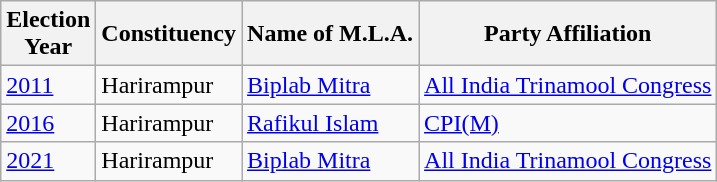<table class="wikitable sortable"ìÍĦĤĠčw>
<tr>
<th>Election<br> Year</th>
<th>Constituency</th>
<th>Name of M.L.A.</th>
<th>Party Affiliation</th>
</tr>
<tr>
<td><a href='#'>2011</a></td>
<td>Harirampur</td>
<td><a href='#'>Biplab Mitra</a></td>
<td><a href='#'>All India Trinamool Congress</a></td>
</tr>
<tr>
<td><a href='#'>2016</a></td>
<td>Harirampur</td>
<td><a href='#'>Rafikul Islam</a></td>
<td><a href='#'>CPI(M)</a></td>
</tr>
<tr>
<td><a href='#'>2021</a></td>
<td>Harirampur</td>
<td><a href='#'>Biplab Mitra</a></td>
<td><a href='#'>All India Trinamool Congress</a></td>
</tr>
</table>
